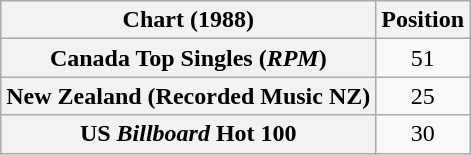<table class="wikitable sortable plainrowheaders" style="text-align:center">
<tr>
<th>Chart (1988)</th>
<th>Position</th>
</tr>
<tr>
<th scope="row">Canada Top Singles (<em>RPM</em>)</th>
<td>51</td>
</tr>
<tr>
<th scope="row">New Zealand (Recorded Music NZ)</th>
<td>25</td>
</tr>
<tr>
<th scope="row">US <em>Billboard</em> Hot 100</th>
<td>30</td>
</tr>
</table>
